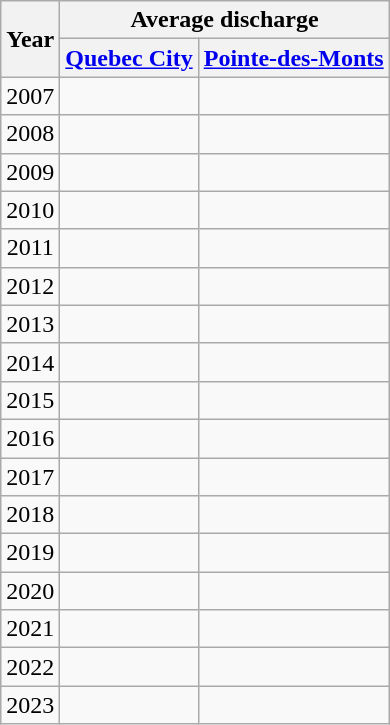<table class="wikitable" style="text-align:center;">
<tr>
<th rowspan="2">Year</th>
<th colspan="2">Average discharge</th>
</tr>
<tr>
<th><a href='#'>Quebec City</a></th>
<th><a href='#'>Pointe-des-Monts</a></th>
</tr>
<tr>
<td>2007</td>
<td></td>
<td></td>
</tr>
<tr>
<td>2008</td>
<td></td>
<td></td>
</tr>
<tr>
<td>2009</td>
<td></td>
<td></td>
</tr>
<tr>
<td>2010</td>
<td></td>
<td></td>
</tr>
<tr>
<td>2011</td>
<td></td>
<td></td>
</tr>
<tr>
<td>2012</td>
<td></td>
<td></td>
</tr>
<tr>
<td>2013</td>
<td></td>
<td></td>
</tr>
<tr>
<td>2014</td>
<td></td>
<td></td>
</tr>
<tr>
<td>2015</td>
<td></td>
<td></td>
</tr>
<tr>
<td>2016</td>
<td></td>
<td></td>
</tr>
<tr>
<td>2017</td>
<td></td>
<td></td>
</tr>
<tr>
<td>2018</td>
<td></td>
<td></td>
</tr>
<tr>
<td>2019</td>
<td></td>
<td></td>
</tr>
<tr>
<td>2020</td>
<td></td>
<td></td>
</tr>
<tr>
<td>2021</td>
<td></td>
<td></td>
</tr>
<tr>
<td>2022</td>
<td></td>
<td></td>
</tr>
<tr>
<td>2023</td>
<td></td>
<td></td>
</tr>
</table>
